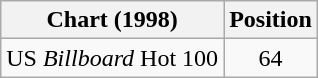<table class="wikitable">
<tr>
<th>Chart (1998)</th>
<th>Position</th>
</tr>
<tr>
<td>US <em>Billboard</em> Hot 100</td>
<td align="center">64</td>
</tr>
</table>
